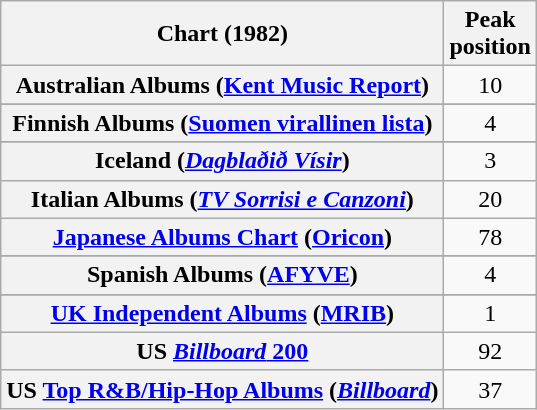<table class="wikitable sortable plainrowheaders" style="text-align:center">
<tr>
<th scope="col">Chart (1982)</th>
<th scope="col">Peak<br>position</th>
</tr>
<tr>
<th scope="row">Australian Albums (<a href='#'>Kent Music Report</a>)</th>
<td>10</td>
</tr>
<tr>
</tr>
<tr>
</tr>
<tr>
<th scope="row">Finnish Albums (<a href='#'>Suomen virallinen lista</a>)</th>
<td>4</td>
</tr>
<tr>
</tr>
<tr>
<th scope="row">Iceland (<em><a href='#'>Dagblaðið Vísir</a></em>)</th>
<td>3</td>
</tr>
<tr>
<th scope="row">Italian Albums (<em><a href='#'>TV Sorrisi e Canzoni</a></em>)</th>
<td>20</td>
</tr>
<tr>
<th scope="row"><a href='#'>Japanese Albums Chart</a> (<a href='#'>Oricon</a>) </th>
<td>78</td>
</tr>
<tr>
</tr>
<tr>
<th scope="row">Spanish Albums (<a href='#'>AFYVE</a>)</th>
<td>4</td>
</tr>
<tr>
</tr>
<tr>
</tr>
<tr>
<th scope="row"><a href='#'>UK Independent Albums</a> (<a href='#'>MRIB</a>)</th>
<td>1</td>
</tr>
<tr>
<th scope="row">US <a href='#'><em>Billboard</em> 200</a></th>
<td>92</td>
</tr>
<tr>
<th scope="row">US <a href='#'>Top R&B/Hip-Hop Albums</a> (<em><a href='#'>Billboard</a></em>)</th>
<td>37</td>
</tr>
</table>
